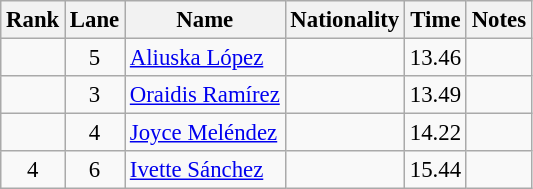<table class="wikitable sortable" style="text-align:center;font-size:95%">
<tr>
<th>Rank</th>
<th>Lane</th>
<th>Name</th>
<th>Nationality</th>
<th>Time</th>
<th>Notes</th>
</tr>
<tr>
<td></td>
<td>5</td>
<td align=left><a href='#'>Aliuska López</a></td>
<td align=left></td>
<td>13.46</td>
<td></td>
</tr>
<tr>
<td></td>
<td>3</td>
<td align=left><a href='#'>Oraidis Ramírez</a></td>
<td align=left></td>
<td>13.49</td>
<td></td>
</tr>
<tr>
<td></td>
<td>4</td>
<td align=left><a href='#'>Joyce Meléndez</a></td>
<td align=left></td>
<td>14.22</td>
<td></td>
</tr>
<tr>
<td>4</td>
<td>6</td>
<td align=left><a href='#'>Ivette Sánchez</a></td>
<td align=left></td>
<td>15.44</td>
<td></td>
</tr>
</table>
